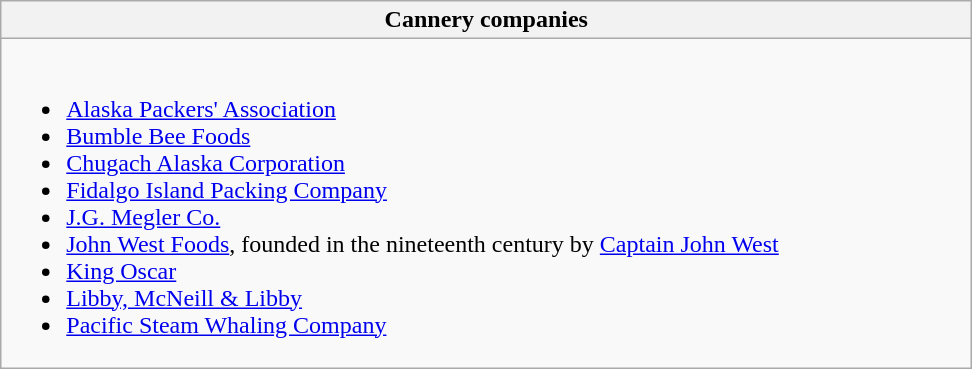<table class="wikitable" style="text-align: left;">
<tr>
<th width="640px">Cannery companies</th>
</tr>
<tr>
<td><br><ul><li><a href='#'>Alaska Packers' Association</a></li><li><a href='#'>Bumble Bee Foods</a></li><li><a href='#'>Chugach Alaska Corporation</a></li><li><a href='#'>Fidalgo Island Packing Company</a></li><li><a href='#'>J.G. Megler Co.</a></li><li><a href='#'>John West Foods</a>, founded in the nineteenth century by <a href='#'>Captain John West</a></li><li><a href='#'>King Oscar</a></li><li><a href='#'>Libby, McNeill & Libby</a></li><li><a href='#'>Pacific Steam Whaling Company</a></li></ul></td>
</tr>
</table>
